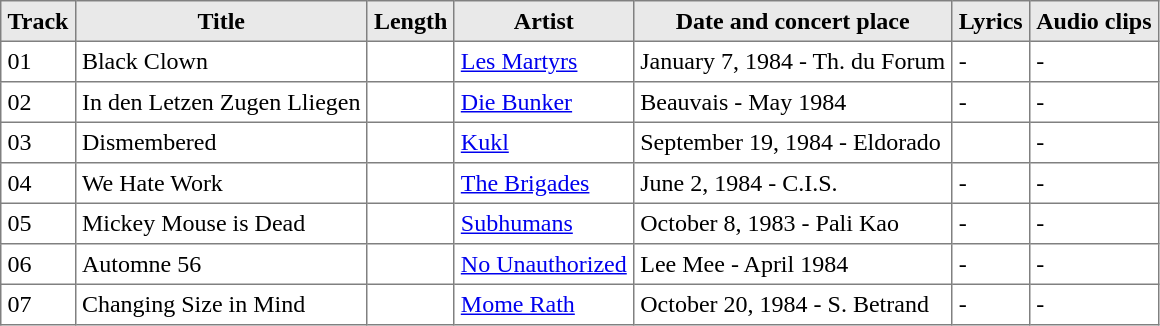<table class="toccolours" border="1" cellpadding="4" style="border-collapse:collapse">
<tr style="background-color:#e9e9e9" |>
<th>Track</th>
<th>Title</th>
<th>Length</th>
<th>Artist</th>
<th>Date and concert place</th>
<th>Lyrics</th>
<th>Audio clips</th>
</tr>
<tr>
<td>01</td>
<td>Black Clown</td>
<td></td>
<td><a href='#'>Les Martyrs</a></td>
<td>January 7, 1984 - Th. du Forum</td>
<td>-</td>
<td>-</td>
</tr>
<tr>
<td>02</td>
<td>In den Letzen Zugen Lliegen</td>
<td></td>
<td><a href='#'>Die Bunker</a></td>
<td>Beauvais - May 1984</td>
<td>-</td>
<td>-</td>
</tr>
<tr>
<td>03</td>
<td>Dismembered</td>
<td></td>
<td><a href='#'>Kukl</a></td>
<td>September 19, 1984 - Eldorado</td>
<td></td>
<td>-</td>
</tr>
<tr>
<td>04</td>
<td>We Hate Work</td>
<td></td>
<td><a href='#'>The Brigades</a></td>
<td>June 2, 1984 - C.I.S.</td>
<td>-</td>
<td>-</td>
</tr>
<tr>
<td>05</td>
<td>Mickey Mouse is Dead</td>
<td></td>
<td><a href='#'>Subhumans</a></td>
<td>October 8, 1983 - Pali Kao</td>
<td>-</td>
<td>-</td>
</tr>
<tr>
<td>06</td>
<td>Automne 56</td>
<td></td>
<td><a href='#'>No Unauthorized</a></td>
<td>Lee Mee - April 1984</td>
<td>-</td>
<td>-</td>
</tr>
<tr>
<td>07</td>
<td>Changing Size in Mind</td>
<td></td>
<td><a href='#'>Mome Rath</a></td>
<td>October 20, 1984 - S. Betrand</td>
<td>-</td>
<td>-</td>
</tr>
</table>
